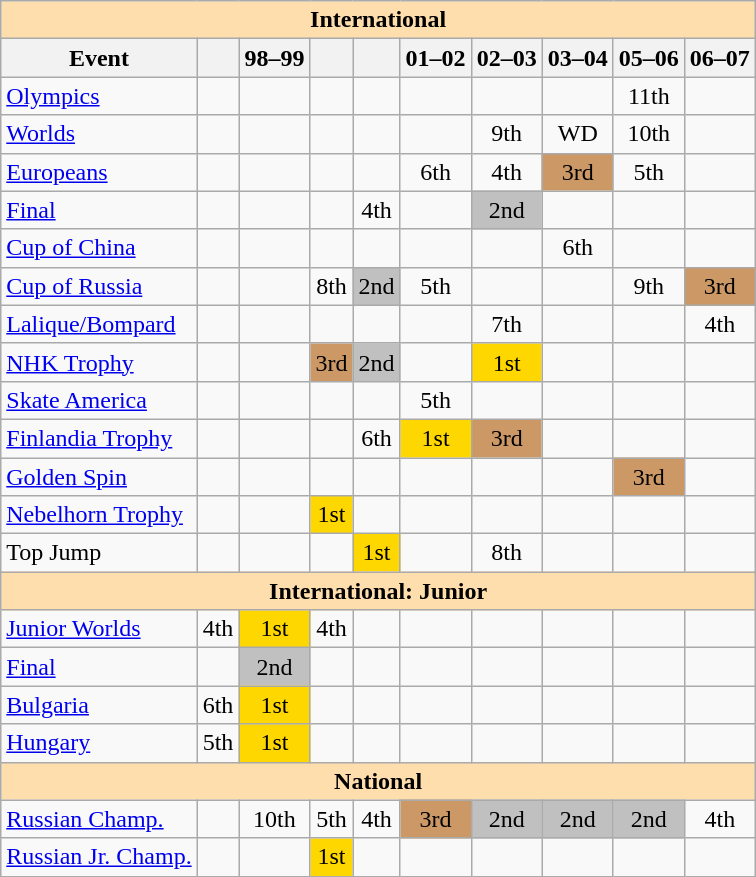<table class="wikitable" style="text-align:center">
<tr>
<th style="background-color: #ffdead; " colspan=10 align=center>International</th>
</tr>
<tr>
<th>Event</th>
<th></th>
<th>98–99</th>
<th></th>
<th></th>
<th>01–02</th>
<th>02–03</th>
<th>03–04</th>
<th>05–06</th>
<th>06–07</th>
</tr>
<tr>
<td align=left><a href='#'>Olympics</a></td>
<td></td>
<td></td>
<td></td>
<td></td>
<td></td>
<td></td>
<td></td>
<td>11th</td>
<td></td>
</tr>
<tr>
<td align=left><a href='#'>Worlds</a></td>
<td></td>
<td></td>
<td></td>
<td></td>
<td></td>
<td>9th</td>
<td>WD</td>
<td>10th</td>
<td></td>
</tr>
<tr>
<td align=left><a href='#'>Europeans</a></td>
<td></td>
<td></td>
<td></td>
<td></td>
<td>6th</td>
<td>4th</td>
<td bgcolor=cc9966>3rd</td>
<td>5th</td>
<td></td>
</tr>
<tr>
<td align=left> <a href='#'>Final</a></td>
<td></td>
<td></td>
<td></td>
<td>4th</td>
<td></td>
<td bgcolor=silver>2nd</td>
<td></td>
<td></td>
<td></td>
</tr>
<tr>
<td align=left> <a href='#'>Cup of China</a></td>
<td></td>
<td></td>
<td></td>
<td></td>
<td></td>
<td></td>
<td>6th</td>
<td></td>
<td></td>
</tr>
<tr>
<td align=left> <a href='#'>Cup of Russia</a></td>
<td></td>
<td></td>
<td>8th</td>
<td bgcolor=silver>2nd</td>
<td>5th</td>
<td></td>
<td></td>
<td>9th</td>
<td bgcolor=cc9966>3rd</td>
</tr>
<tr>
<td align=left> <a href='#'>Lalique/Bompard</a></td>
<td></td>
<td></td>
<td></td>
<td></td>
<td></td>
<td>7th</td>
<td></td>
<td></td>
<td>4th</td>
</tr>
<tr>
<td align=left> <a href='#'>NHK Trophy</a></td>
<td></td>
<td></td>
<td bgcolor=cc9966>3rd</td>
<td bgcolor=silver>2nd</td>
<td></td>
<td bgcolor=gold>1st</td>
<td></td>
<td></td>
<td></td>
</tr>
<tr>
<td align=left> <a href='#'>Skate America</a></td>
<td></td>
<td></td>
<td></td>
<td></td>
<td>5th</td>
<td></td>
<td></td>
<td></td>
<td></td>
</tr>
<tr>
<td align=left><a href='#'>Finlandia Trophy</a></td>
<td></td>
<td></td>
<td></td>
<td>6th</td>
<td bgcolor=gold>1st</td>
<td bgcolor=cc9966>3rd</td>
<td></td>
<td></td>
<td></td>
</tr>
<tr>
<td align=left><a href='#'>Golden Spin</a></td>
<td></td>
<td></td>
<td></td>
<td></td>
<td></td>
<td></td>
<td></td>
<td bgcolor=cc9966>3rd</td>
<td></td>
</tr>
<tr>
<td align=left><a href='#'>Nebelhorn Trophy</a></td>
<td></td>
<td></td>
<td bgcolor=gold>1st</td>
<td></td>
<td></td>
<td></td>
<td></td>
<td></td>
<td></td>
</tr>
<tr>
<td align=left>Top Jump</td>
<td></td>
<td></td>
<td></td>
<td bgcolor=gold>1st</td>
<td></td>
<td>8th</td>
<td></td>
<td></td>
<td></td>
</tr>
<tr>
<th style="background-color: #ffdead; " colspan=10 align=center>International: Junior</th>
</tr>
<tr>
<td align=left><a href='#'>Junior Worlds</a></td>
<td>4th</td>
<td bgcolor=gold>1st</td>
<td>4th</td>
<td></td>
<td></td>
<td></td>
<td></td>
<td></td>
<td></td>
</tr>
<tr>
<td align=left> <a href='#'>Final</a></td>
<td></td>
<td bgcolor=silver>2nd</td>
<td></td>
<td></td>
<td></td>
<td></td>
<td></td>
<td></td>
<td></td>
</tr>
<tr>
<td align=left> <a href='#'>Bulgaria</a></td>
<td>6th</td>
<td bgcolor=gold>1st</td>
<td></td>
<td></td>
<td></td>
<td></td>
<td></td>
<td></td>
<td></td>
</tr>
<tr>
<td align=left> <a href='#'>Hungary</a></td>
<td>5th</td>
<td bgcolor=gold>1st</td>
<td></td>
<td></td>
<td></td>
<td></td>
<td></td>
<td></td>
<td></td>
</tr>
<tr>
<th style="background-color: #ffdead; " colspan=10 align=center>National</th>
</tr>
<tr>
<td align=left><a href='#'>Russian Champ.</a></td>
<td></td>
<td>10th</td>
<td>5th</td>
<td>4th</td>
<td bgcolor=cc9966>3rd</td>
<td bgcolor=silver>2nd</td>
<td bgcolor=silver>2nd</td>
<td bgcolor=silver>2nd</td>
<td>4th</td>
</tr>
<tr>
<td align=left><a href='#'>Russian Jr. Champ.</a></td>
<td></td>
<td></td>
<td bgcolor=gold>1st</td>
<td></td>
<td></td>
<td></td>
<td></td>
<td></td>
<td></td>
</tr>
</table>
